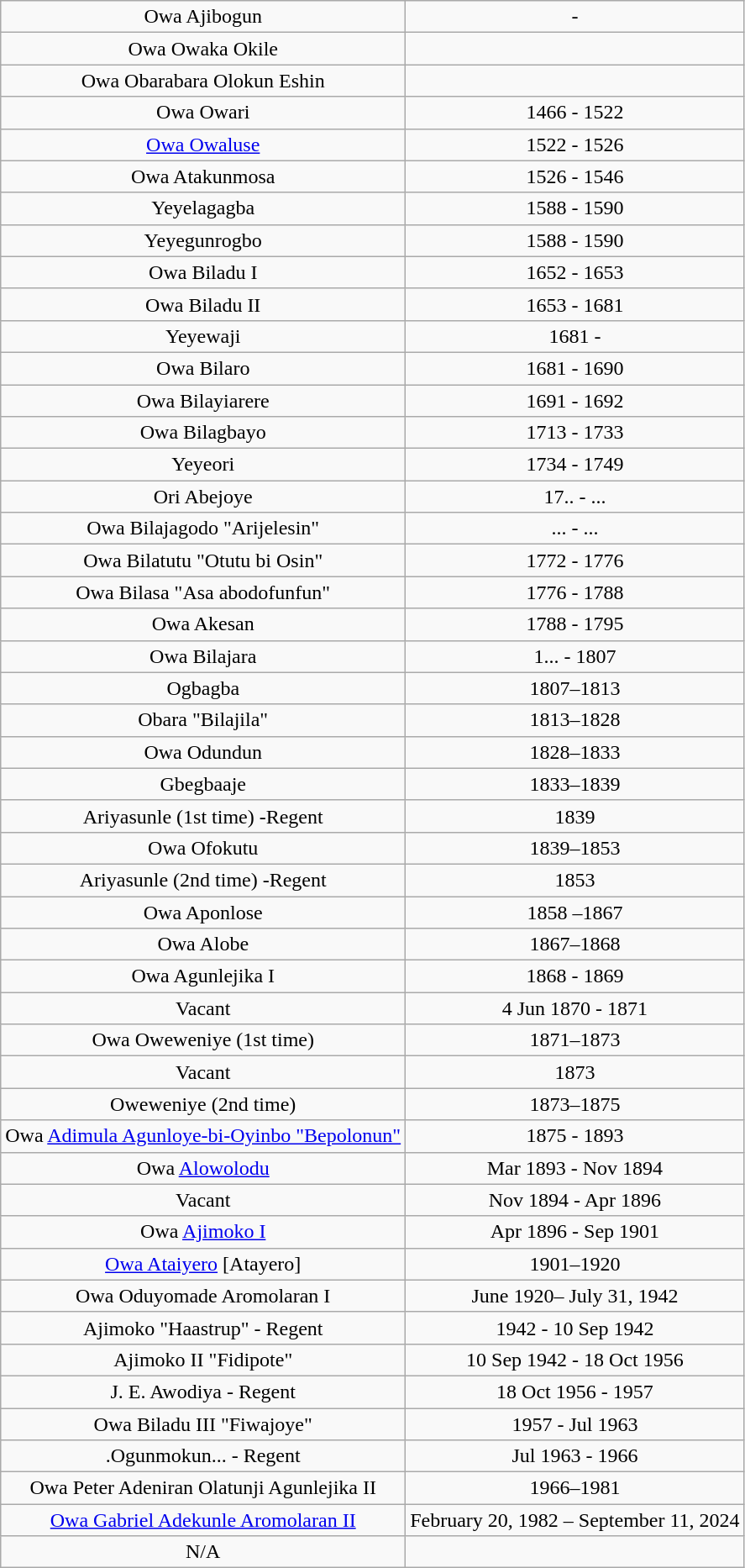<table class="wikitable" style="text-align:center">
<tr>
<td>Owa Ajibogun</td>
<td>-</td>
</tr>
<tr>
<td>Owa Owaka Okile</td>
<td></td>
</tr>
<tr>
<td>Owa Obarabara Olokun Eshin</td>
<td></td>
</tr>
<tr>
<td>Owa Owari</td>
<td>1466 - 1522</td>
</tr>
<tr>
<td><a href='#'>Owa Owaluse</a></td>
<td>1522 - 1526</td>
</tr>
<tr>
<td>Owa Atakunmosa</td>
<td>1526 - 1546</td>
</tr>
<tr>
<td>Yeyelagagba</td>
<td>1588 - 1590</td>
</tr>
<tr>
<td>Yeyegunrogbo</td>
<td>1588 - 1590</td>
</tr>
<tr>
<td>Owa Biladu I</td>
<td>1652 - 1653</td>
</tr>
<tr>
<td>Owa Biladu II</td>
<td>1653 - 1681</td>
</tr>
<tr>
<td>Yeyewaji</td>
<td>1681 -</td>
</tr>
<tr>
<td>Owa Bilaro</td>
<td>1681 - 1690</td>
</tr>
<tr>
<td>Owa Bilayiarere</td>
<td>1691 - 1692</td>
</tr>
<tr>
<td>Owa Bilagbayo</td>
<td>1713 - 1733</td>
</tr>
<tr>
<td>Yeyeori</td>
<td>1734 - 1749</td>
</tr>
<tr>
<td>Ori Abejoye</td>
<td>17.. - ...</td>
</tr>
<tr>
<td>Owa Bilajagodo "Arijelesin"</td>
<td>... - ...</td>
</tr>
<tr>
<td>Owa Bilatutu "Otutu bi Osin"</td>
<td>1772 - 1776</td>
</tr>
<tr>
<td>Owa Bilasa "Asa abodofunfun"</td>
<td>1776 - 1788</td>
</tr>
<tr>
<td>Owa Akesan</td>
<td>1788 - 1795</td>
</tr>
<tr>
<td>Owa Bilajara</td>
<td>1... - 1807</td>
</tr>
<tr>
<td>Ogbagba</td>
<td>1807–1813</td>
</tr>
<tr>
<td>Obara "Bilajila"</td>
<td>1813–1828</td>
</tr>
<tr>
<td>Owa Odundun</td>
<td>1828–1833</td>
</tr>
<tr>
<td>Gbegbaaje</td>
<td>1833–1839</td>
</tr>
<tr>
<td>Ariyasunle (1st time) -Regent</td>
<td>1839</td>
</tr>
<tr>
<td>Owa Ofokutu</td>
<td>1839–1853</td>
</tr>
<tr>
<td>Ariyasunle (2nd time) -Regent</td>
<td>1853</td>
</tr>
<tr>
<td>Owa Aponlose</td>
<td>1858 –1867</td>
</tr>
<tr>
<td>Owa Alobe</td>
<td>1867–1868</td>
</tr>
<tr>
<td>Owa Agunlejika I</td>
<td>1868 - 1869</td>
</tr>
<tr>
<td>Vacant</td>
<td>4 Jun 1870 - 1871</td>
</tr>
<tr>
<td>Owa Oweweniye (1st time)</td>
<td>1871–1873</td>
</tr>
<tr>
<td>Vacant</td>
<td>1873</td>
</tr>
<tr>
<td>Oweweniye (2nd time)</td>
<td>1873–1875</td>
</tr>
<tr>
<td>Owa <a href='#'>Adimula Agunloye-bi-Oyinbo "Bepolonun"</a></td>
<td>1875 - 1893</td>
</tr>
<tr>
<td>Owa <a href='#'>Alowolodu</a></td>
<td>Mar 1893 - Nov 1894</td>
</tr>
<tr>
<td>Vacant</td>
<td>Nov 1894 - Apr 1896</td>
</tr>
<tr>
<td>Owa <a href='#'>Ajimoko I</a></td>
<td>Apr 1896 - Sep 1901</td>
</tr>
<tr>
<td><a href='#'>Owa Ataiyero</a> [Atayero]</td>
<td>1901–1920</td>
</tr>
<tr>
<td>Owa Oduyomade Aromolaran I</td>
<td>June 1920– July 31, 1942</td>
</tr>
<tr>
<td>Ajimoko "Haastrup" - Regent</td>
<td>1942 - 10 Sep 1942</td>
</tr>
<tr>
<td>Ajimoko II "Fidipote"</td>
<td>10 Sep 1942 - 18 Oct 1956</td>
</tr>
<tr>
<td>J. E. Awodiya - Regent</td>
<td>18 Oct 1956 - 1957</td>
</tr>
<tr>
<td>Owa Biladu III "Fiwajoye"</td>
<td>1957 - Jul 1963</td>
</tr>
<tr>
<td>.Ogunmokun... - Regent</td>
<td>Jul 1963 - 1966</td>
</tr>
<tr>
<td>Owa Peter Adeniran Olatunji Agunlejika II</td>
<td>1966–1981</td>
</tr>
<tr>
<td><a href='#'>Owa Gabriel Adekunle Aromolaran II</a></td>
<td>February 20, 1982 – September 11, 2024</td>
</tr>
<tr>
<td>N/A</td>
<td></td>
</tr>
</table>
